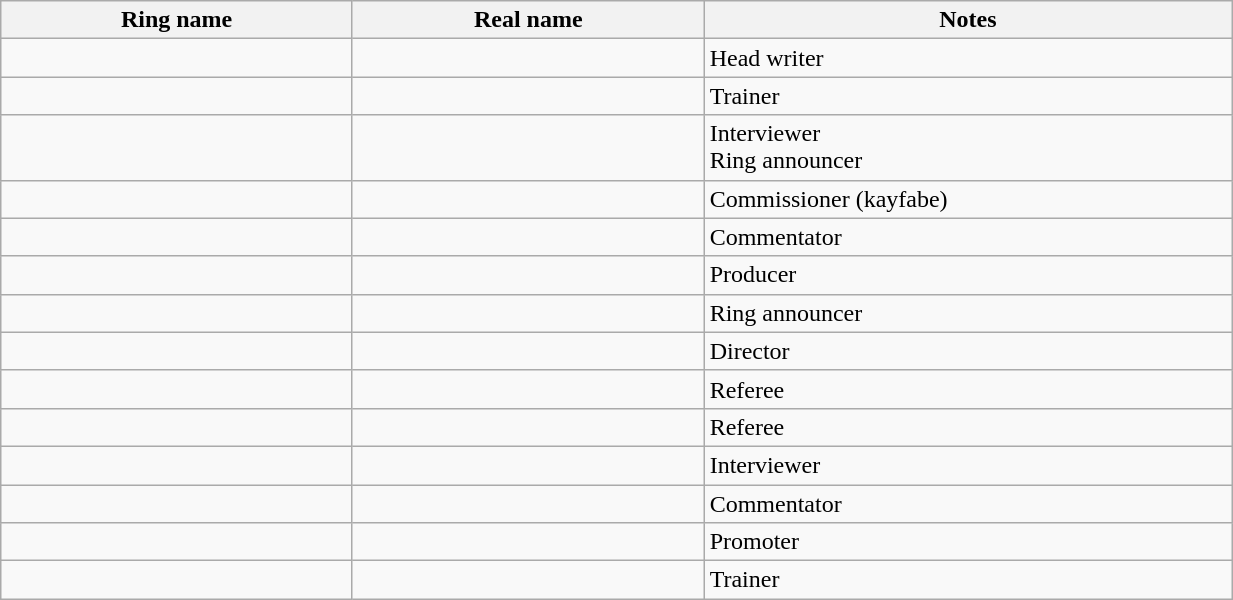<table class="wikitable sortable" align="left center" width="65%">
<tr>
<th width="20%">Ring name</th>
<th width="20%">Real name</th>
<th width="30%">Notes</th>
</tr>
<tr>
<td></td>
<td></td>
<td>Head writer</td>
</tr>
<tr>
<td></td>
<td></td>
<td>Trainer</td>
</tr>
<tr>
<td></td>
<td></td>
<td>Interviewer<br>Ring announcer</td>
</tr>
<tr>
<td></td>
<td></td>
<td>Commissioner (kayfabe)</td>
</tr>
<tr>
<td></td>
<td></td>
<td>Commentator</td>
</tr>
<tr>
<td></td>
<td></td>
<td>Producer</td>
</tr>
<tr>
<td></td>
<td></td>
<td>Ring announcer</td>
</tr>
<tr>
<td></td>
<td></td>
<td>Director</td>
</tr>
<tr>
<td></td>
<td></td>
<td>Referee</td>
</tr>
<tr>
<td></td>
<td></td>
<td>Referee</td>
</tr>
<tr>
<td></td>
<td></td>
<td>Interviewer</td>
</tr>
<tr>
<td></td>
<td></td>
<td>Commentator</td>
</tr>
<tr>
<td></td>
<td></td>
<td>Promoter</td>
</tr>
<tr>
<td></td>
<td></td>
<td>Trainer</td>
</tr>
</table>
